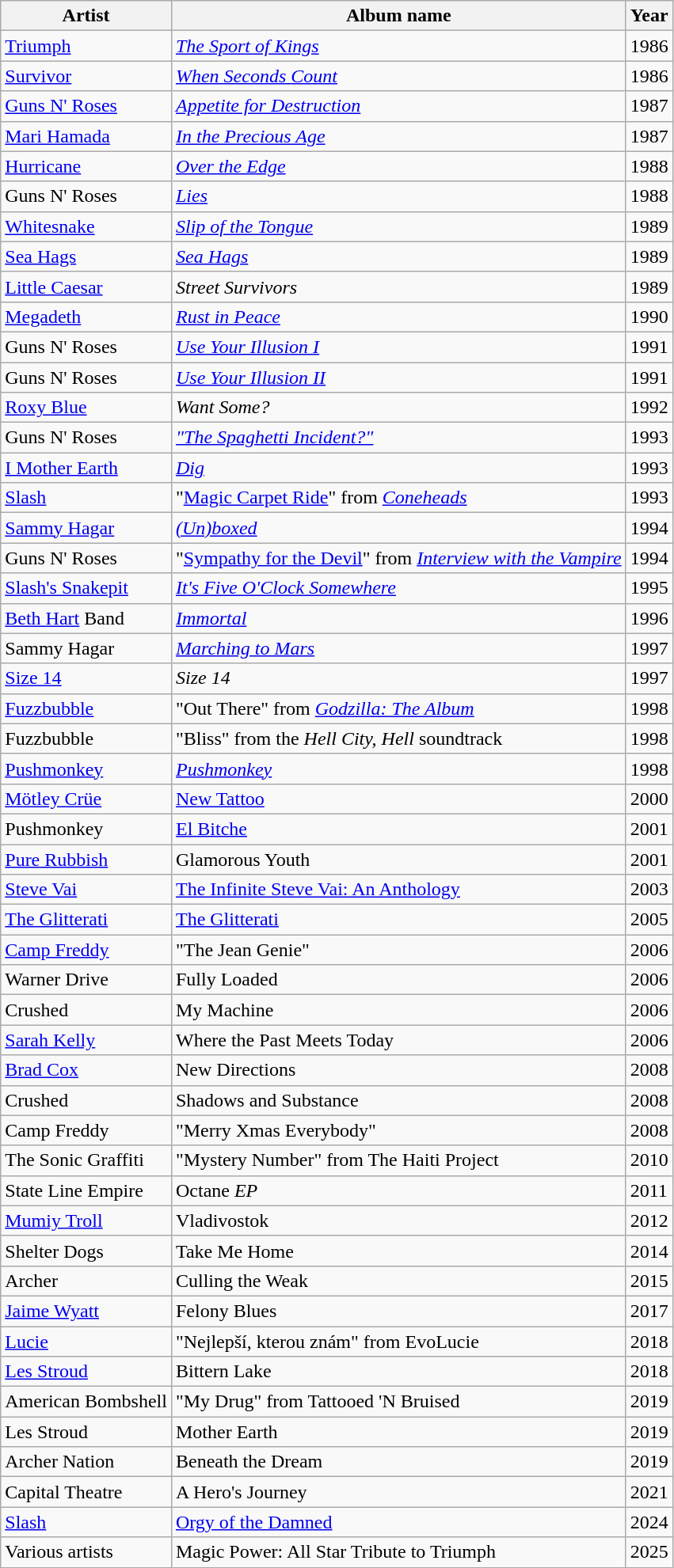<table class="wikitable sortable" border="1">
<tr>
<th>Artist</th>
<th>Album name</th>
<th>Year</th>
</tr>
<tr>
<td><a href='#'>Triumph</a></td>
<td><em><a href='#'>The Sport of Kings</a></em></td>
<td>1986</td>
</tr>
<tr>
<td><a href='#'>Survivor</a></td>
<td><em><a href='#'>When Seconds Count</a></em></td>
<td>1986</td>
</tr>
<tr>
<td><a href='#'>Guns N' Roses</a></td>
<td><em><a href='#'>Appetite for Destruction</a></em></td>
<td>1987</td>
</tr>
<tr>
<td><a href='#'>Mari Hamada</a></td>
<td><em><a href='#'>In the Precious Age</a></em></td>
<td>1987</td>
</tr>
<tr>
<td><a href='#'>Hurricane</a></td>
<td><em><a href='#'>Over the Edge</a></em></td>
<td>1988</td>
</tr>
<tr>
<td>Guns N' Roses</td>
<td><em><a href='#'>Lies</a></em></td>
<td>1988</td>
</tr>
<tr>
<td><a href='#'>Whitesnake</a></td>
<td><em><a href='#'>Slip of the Tongue</a></em></td>
<td>1989</td>
</tr>
<tr>
<td><a href='#'>Sea Hags</a></td>
<td><em><a href='#'>Sea Hags</a></em></td>
<td>1989</td>
</tr>
<tr>
<td><a href='#'>Little Caesar</a></td>
<td><em>Street Survivors</em></td>
<td>1989</td>
</tr>
<tr>
<td><a href='#'>Megadeth</a></td>
<td><em><a href='#'>Rust in Peace</a></em></td>
<td>1990</td>
</tr>
<tr>
<td>Guns N' Roses</td>
<td><em><a href='#'>Use Your Illusion I</a></em></td>
<td>1991</td>
</tr>
<tr>
<td>Guns N' Roses</td>
<td><em><a href='#'>Use Your Illusion II</a></em></td>
<td>1991</td>
</tr>
<tr>
<td><a href='#'>Roxy Blue</a></td>
<td><em>Want Some?</em></td>
<td>1992</td>
</tr>
<tr>
<td>Guns N' Roses</td>
<td><em><a href='#'>"The Spaghetti Incident?"</a></em></td>
<td>1993</td>
</tr>
<tr>
<td><a href='#'>I Mother Earth</a></td>
<td><em><a href='#'>Dig</a></em></td>
<td>1993</td>
</tr>
<tr>
<td><a href='#'>Slash</a></td>
<td>"<a href='#'>Magic Carpet Ride</a>" from <em><a href='#'>Coneheads</a></em></td>
<td>1993</td>
</tr>
<tr>
<td><a href='#'>Sammy Hagar</a></td>
<td><em><a href='#'>(Un)boxed</a></em></td>
<td>1994</td>
</tr>
<tr>
<td>Guns N' Roses</td>
<td>"<a href='#'>Sympathy for the Devil</a>" from <em><a href='#'>Interview with the Vampire</a></em></td>
<td>1994</td>
</tr>
<tr>
<td><a href='#'>Slash's Snakepit</a></td>
<td><em><a href='#'>It's Five O'Clock Somewhere</a></em></td>
<td>1995</td>
</tr>
<tr>
<td><a href='#'>Beth Hart</a> Band</td>
<td><em><a href='#'>Immortal</a></em></td>
<td>1996</td>
</tr>
<tr>
<td>Sammy Hagar</td>
<td><em><a href='#'>Marching to Mars</a></em></td>
<td>1997</td>
</tr>
<tr>
<td><a href='#'>Size 14</a></td>
<td><em>Size 14</em></td>
<td>1997</td>
</tr>
<tr>
<td><a href='#'>Fuzzbubble</a></td>
<td>"Out There" from <em><a href='#'>Godzilla: The Album</a></em></td>
<td>1998</td>
</tr>
<tr>
<td>Fuzzbubble</td>
<td>"Bliss" from the <em>Hell City, Hell</em> soundtrack</td>
<td>1998</td>
</tr>
<tr>
<td><a href='#'>Pushmonkey</a></td>
<td><em><a href='#'>Pushmonkey</a></em></td>
<td>1998</td>
</tr>
<tr>
<td><a href='#'>Mötley Crüe</a><em></td>
<td></em><a href='#'>New Tattoo</a><em></td>
<td>2000</td>
</tr>
<tr>
<td>Pushmonkey</td>
<td></em><a href='#'>El Bitche</a><em></td>
<td>2001</td>
</tr>
<tr>
<td><a href='#'>Pure Rubbish</a></td>
<td></em>Glamorous Youth<em></td>
<td>2001</td>
</tr>
<tr>
<td><a href='#'>Steve Vai</a></td>
<td></em><a href='#'>The Infinite Steve Vai: An Anthology</a><em> </td>
<td>2003</td>
</tr>
<tr>
<td><a href='#'>The Glitterati</a></td>
<td></em><a href='#'>The Glitterati</a><em></td>
<td>2005</td>
</tr>
<tr>
<td><a href='#'>Camp Freddy</a></td>
<td>"The Jean Genie"</td>
<td>2006</td>
</tr>
<tr>
<td>Warner Drive</td>
<td></em>Fully Loaded<em></td>
<td>2006</td>
</tr>
<tr>
<td>Crushed</td>
<td></em>My Machine<em></td>
<td>2006</td>
</tr>
<tr>
<td><a href='#'>Sarah Kelly</a></td>
<td></em>Where the Past Meets Today<em></td>
<td>2006</td>
</tr>
<tr>
<td><a href='#'>Brad Cox</a></td>
<td></em>New Directions<em></td>
<td>2008</td>
</tr>
<tr>
<td>Crushed</td>
<td></em>Shadows and Substance<em></td>
<td>2008</td>
</tr>
<tr>
<td>Camp Freddy</td>
<td>"Merry Xmas Everybody"</td>
<td>2008</td>
</tr>
<tr>
<td>The Sonic Graffiti</td>
<td>"Mystery Number" from </em>The Haiti Project<em></td>
<td>2010</td>
</tr>
<tr>
<td>State Line Empire</td>
<td></em>Octane<em> EP</td>
<td>2011</td>
</tr>
<tr>
<td><a href='#'>Mumiy Troll</a></td>
<td></em>Vladivostok<em></td>
<td>2012</td>
</tr>
<tr>
<td>Shelter Dogs</td>
<td></em>Take Me Home<em></td>
<td>2014</td>
</tr>
<tr>
<td>Archer</td>
<td></em>Culling the Weak<em></td>
<td>2015</td>
</tr>
<tr>
<td><a href='#'>Jaime Wyatt</a></td>
<td></em>Felony Blues<em></td>
<td>2017</td>
</tr>
<tr>
<td><a href='#'>Lucie</a></td>
<td>"Nejlepší, kterou znám" from </em>EvoLucie<em></td>
<td>2018</td>
</tr>
<tr>
<td><a href='#'>Les Stroud</a></td>
<td></em>Bittern Lake<em></td>
<td>2018</td>
</tr>
<tr>
<td>American Bombshell</td>
<td>"My Drug" from </em>Tattooed 'N Bruised<em></td>
<td>2019</td>
</tr>
<tr>
<td>Les Stroud</td>
<td></em>Mother Earth<em></td>
<td>2019</td>
</tr>
<tr>
<td>Archer Nation</td>
<td></em>Beneath the Dream<em></td>
<td>2019</td>
</tr>
<tr>
<td>Capital Theatre</td>
<td></em>A Hero's Journey<em></td>
<td>2021</td>
</tr>
<tr>
<td><a href='#'>Slash</a></td>
<td></em><a href='#'>Orgy of the Damned</a><em></td>
<td>2024</td>
</tr>
<tr>
<td>Various artists</td>
<td></em>Magic Power: All Star Tribute to Triumph<em></td>
<td>2025</td>
</tr>
</table>
